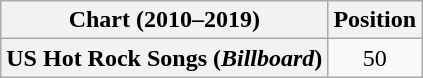<table class="wikitable plainrowheaders" style="text-align:center">
<tr>
<th scope="col">Chart (2010–2019)</th>
<th scope="col">Position</th>
</tr>
<tr>
<th scope="row">US Hot Rock Songs (<em>Billboard</em>)</th>
<td>50</td>
</tr>
</table>
